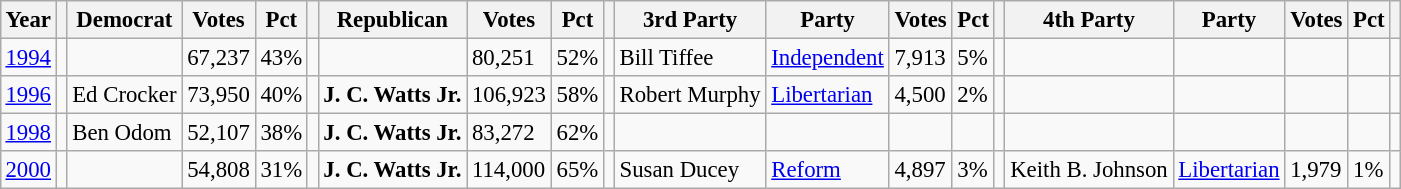<table class="wikitable" style="margin:0.5em ; font-size:95%">
<tr>
<th>Year</th>
<th></th>
<th>Democrat</th>
<th>Votes</th>
<th>Pct</th>
<th></th>
<th>Republican</th>
<th>Votes</th>
<th>Pct</th>
<th></th>
<th>3rd Party</th>
<th>Party</th>
<th>Votes</th>
<th>Pct</th>
<th></th>
<th>4th Party</th>
<th>Party</th>
<th>Votes</th>
<th>Pct</th>
<th></th>
</tr>
<tr>
<td><a href='#'>1994</a></td>
<td></td>
<td></td>
<td>67,237</td>
<td>43%</td>
<td></td>
<td></td>
<td>80,251</td>
<td>52%</td>
<td></td>
<td>Bill Tiffee</td>
<td><a href='#'>Independent</a></td>
<td>7,913</td>
<td>5%</td>
<td></td>
<td></td>
<td></td>
<td></td>
<td></td>
<td></td>
</tr>
<tr>
<td><a href='#'>1996</a></td>
<td></td>
<td>Ed Crocker</td>
<td>73,950</td>
<td>40%</td>
<td></td>
<td><strong>J. C. Watts Jr.</strong></td>
<td>106,923</td>
<td>58%</td>
<td></td>
<td>Robert Murphy</td>
<td><a href='#'>Libertarian</a></td>
<td>4,500</td>
<td>2%</td>
<td></td>
<td></td>
<td></td>
<td></td>
<td></td>
<td></td>
</tr>
<tr>
<td><a href='#'>1998</a></td>
<td></td>
<td>Ben Odom</td>
<td>52,107</td>
<td>38%</td>
<td></td>
<td><strong>J. C. Watts Jr.</strong></td>
<td>83,272</td>
<td>62%</td>
<td></td>
<td></td>
<td></td>
<td></td>
<td></td>
<td></td>
<td></td>
<td></td>
<td></td>
<td></td>
<td></td>
</tr>
<tr>
<td><a href='#'>2000</a></td>
<td></td>
<td></td>
<td>54,808</td>
<td>31%</td>
<td></td>
<td><strong>J. C. Watts Jr.</strong></td>
<td>114,000</td>
<td>65%</td>
<td></td>
<td>Susan Ducey</td>
<td><a href='#'>Reform</a></td>
<td>4,897</td>
<td>3%</td>
<td></td>
<td>Keith B. Johnson</td>
<td><a href='#'>Libertarian</a></td>
<td>1,979</td>
<td>1%</td>
<td></td>
</tr>
</table>
